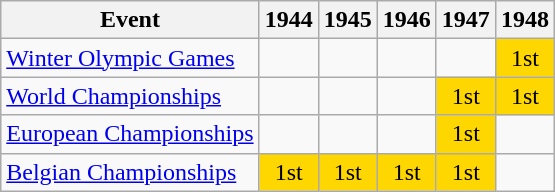<table class="wikitable">
<tr>
<th>Event</th>
<th>1944</th>
<th>1945</th>
<th>1946</th>
<th>1947</th>
<th>1948</th>
</tr>
<tr>
<td><a href='#'>Winter Olympic Games</a></td>
<td></td>
<td></td>
<td></td>
<td></td>
<td align="center" bgcolor="gold">1st</td>
</tr>
<tr>
<td><a href='#'>World Championships</a></td>
<td></td>
<td></td>
<td></td>
<td align="center" bgcolor="gold">1st</td>
<td align="center" bgcolor="gold">1st</td>
</tr>
<tr>
<td><a href='#'>European Championships</a></td>
<td></td>
<td></td>
<td></td>
<td align="center" bgcolor="gold">1st</td>
<td></td>
</tr>
<tr>
<td><a href='#'>Belgian Championships</a></td>
<td align="center" bgcolor="gold">1st</td>
<td align="center" bgcolor="gold">1st</td>
<td align="center" bgcolor="gold">1st</td>
<td align="center" bgcolor="gold">1st</td>
<td></td>
</tr>
</table>
